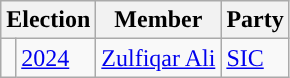<table class="wikitable">
<tr>
<th colspan="2">Election</th>
<th>Member</th>
<th>Party</th>
</tr>
<tr>
<td style="background-color: "></td>
<td><a href='#'>2024</a></td>
<td><a href='#'>Zulfiqar Ali</a></td>
<td><a href='#'>SIC</a></td>
</tr>
</table>
